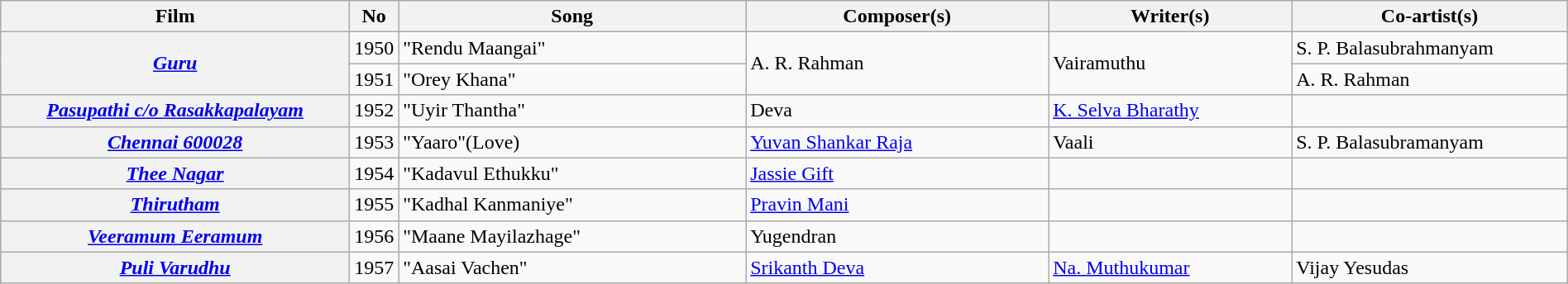<table class="wikitable plainrowheaders" width="100%" textcolor:#000;">
<tr>
<th scope="col" width=23%><strong>Film</strong></th>
<th><strong>No</strong></th>
<th scope="col" width=23%><strong>Song</strong></th>
<th scope="col" width=20%><strong>Composer(s)</strong></th>
<th scope="col" width=16%><strong>Writer(s)</strong></th>
<th scope="col" width=18%><strong>Co-artist(s)</strong></th>
</tr>
<tr>
<th rowspan="2"><em><a href='#'>Guru</a></em></th>
<td>1950</td>
<td>"Rendu Maangai"</td>
<td rowspan="2">A. R. Rahman</td>
<td rowspan="2">Vairamuthu</td>
<td>S. P. Balasubrahmanyam</td>
</tr>
<tr>
<td>1951</td>
<td>"Orey Khana"</td>
<td>A. R. Rahman</td>
</tr>
<tr>
<th><em><a href='#'>Pasupathi c/o Rasakkapalayam</a></em></th>
<td>1952</td>
<td>"Uyir Thantha"</td>
<td>Deva</td>
<td><a href='#'>K. Selva Bharathy</a></td>
<td></td>
</tr>
<tr>
<th><em><a href='#'>Chennai 600028</a></em></th>
<td>1953</td>
<td>"Yaaro"(Love)</td>
<td><a href='#'>Yuvan Shankar Raja</a></td>
<td>Vaali</td>
<td>S. P. Balasubramanyam</td>
</tr>
<tr>
<th><em><a href='#'>Thee Nagar</a></em></th>
<td>1954</td>
<td>"Kadavul Ethukku"</td>
<td><a href='#'>Jassie Gift</a></td>
<td></td>
<td></td>
</tr>
<tr>
<th><em><a href='#'>Thirutham</a></em></th>
<td>1955</td>
<td>"Kadhal Kanmaniye"</td>
<td><a href='#'>Pravin Mani</a></td>
<td></td>
<td></td>
</tr>
<tr>
<th><em><a href='#'>Veeramum Eeramum</a></em></th>
<td>1956</td>
<td>"Maane Mayilazhage"</td>
<td>Yugendran</td>
<td></td>
<td></td>
</tr>
<tr>
<th><em><a href='#'>Puli Varudhu</a></em></th>
<td>1957</td>
<td>"Aasai Vachen"</td>
<td><a href='#'>Srikanth Deva</a></td>
<td><a href='#'>Na. Muthukumar</a></td>
<td>Vijay Yesudas</td>
</tr>
</table>
